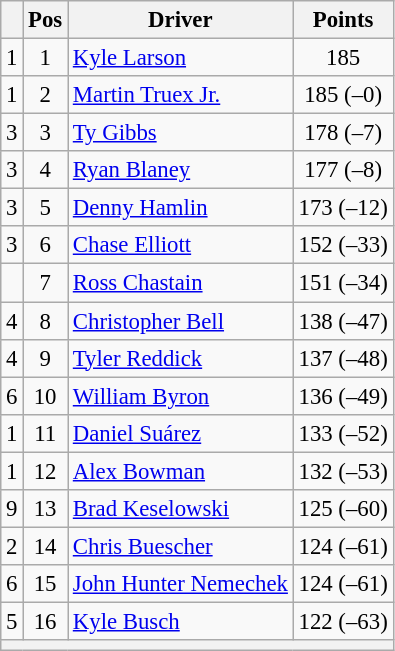<table class="wikitable" style="font-size: 95%;">
<tr>
<th></th>
<th>Pos</th>
<th>Driver</th>
<th>Points</th>
</tr>
<tr>
<td align="left"> 1</td>
<td style="text-align:center;">1</td>
<td><a href='#'>Kyle Larson</a></td>
<td style="text-align:center;">185</td>
</tr>
<tr>
<td align="left"> 1</td>
<td style="text-align:center;">2</td>
<td><a href='#'>Martin Truex Jr.</a></td>
<td style="text-align:center;">185 (–0)</td>
</tr>
<tr>
<td align="left"> 3</td>
<td style="text-align:center;">3</td>
<td><a href='#'>Ty Gibbs</a></td>
<td style="text-align:center;">178 (–7)</td>
</tr>
<tr>
<td align="left"> 3</td>
<td style="text-align:center;">4</td>
<td><a href='#'>Ryan Blaney</a></td>
<td style="text-align:center;">177 (–8)</td>
</tr>
<tr>
<td align="left"> 3</td>
<td style="text-align:center;">5</td>
<td><a href='#'>Denny Hamlin</a></td>
<td style="text-align:center;">173 (–12)</td>
</tr>
<tr>
<td align="left"> 3</td>
<td style="text-align:center;">6</td>
<td><a href='#'>Chase Elliott</a></td>
<td style="text-align:center;">152 (–33)</td>
</tr>
<tr>
<td align="left"></td>
<td style="text-align:center;">7</td>
<td><a href='#'>Ross Chastain</a></td>
<td style="text-align:center;">151 (–34)</td>
</tr>
<tr>
<td align="left"> 4</td>
<td style="text-align:center;">8</td>
<td><a href='#'>Christopher Bell</a></td>
<td style="text-align:center;">138 (–47)</td>
</tr>
<tr>
<td align="left"> 4</td>
<td style="text-align:center;">9</td>
<td><a href='#'>Tyler Reddick</a></td>
<td style="text-align:center;">137 (–48)</td>
</tr>
<tr>
<td align="left"> 6</td>
<td style="text-align:center;">10</td>
<td><a href='#'>William Byron</a></td>
<td style="text-align:center;">136 (–49)</td>
</tr>
<tr>
<td align="left"> 1</td>
<td style="text-align:center;">11</td>
<td><a href='#'>Daniel Suárez</a></td>
<td style="text-align:center;">133 (–52)</td>
</tr>
<tr>
<td align="left"> 1</td>
<td style="text-align:center;">12</td>
<td><a href='#'>Alex Bowman</a></td>
<td style="text-align:center;">132 (–53)</td>
</tr>
<tr>
<td align="left"> 9</td>
<td style="text-align:center;">13</td>
<td><a href='#'>Brad Keselowski</a></td>
<td style="text-align:center;">125 (–60)</td>
</tr>
<tr>
<td align="left"> 2</td>
<td style="text-align:center;">14</td>
<td><a href='#'>Chris Buescher</a></td>
<td style="text-align:center;">124 (–61)</td>
</tr>
<tr>
<td align="left"> 6</td>
<td style="text-align:center;">15</td>
<td><a href='#'>John Hunter Nemechek</a></td>
<td style="text-align:center;">124 (–61)</td>
</tr>
<tr>
<td align="left"> 5</td>
<td style="text-align:center;">16</td>
<td><a href='#'>Kyle Busch</a></td>
<td style="text-align:center;">122 (–63)</td>
</tr>
<tr class="sortbottom">
<th colspan="9"></th>
</tr>
</table>
